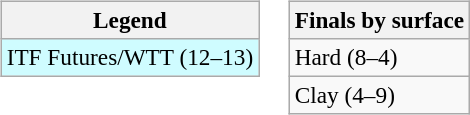<table>
<tr valign=top>
<td><br><table class="wikitable" style=font-size:97%>
<tr>
<th>Legend</th>
</tr>
<tr style="background:#cffcff;">
<td>ITF Futures/WTT (12–13)</td>
</tr>
</table>
</td>
<td><br><table class="wikitable" style=font-size:97%>
<tr>
<th>Finals by surface</th>
</tr>
<tr>
<td>Hard (8–4)</td>
</tr>
<tr>
<td>Clay (4–9)</td>
</tr>
</table>
</td>
</tr>
</table>
